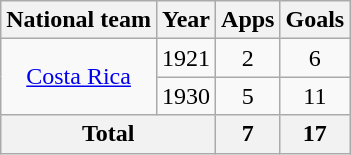<table class=wikitable style=text-align:center>
<tr>
<th>National team</th>
<th>Year</th>
<th>Apps</th>
<th>Goals</th>
</tr>
<tr>
<td rowspan="2"><a href='#'>Costa Rica</a></td>
<td>1921</td>
<td>2</td>
<td>6</td>
</tr>
<tr>
<td>1930</td>
<td>5</td>
<td>11</td>
</tr>
<tr>
<th colspan="2">Total</th>
<th>7</th>
<th>17</th>
</tr>
</table>
